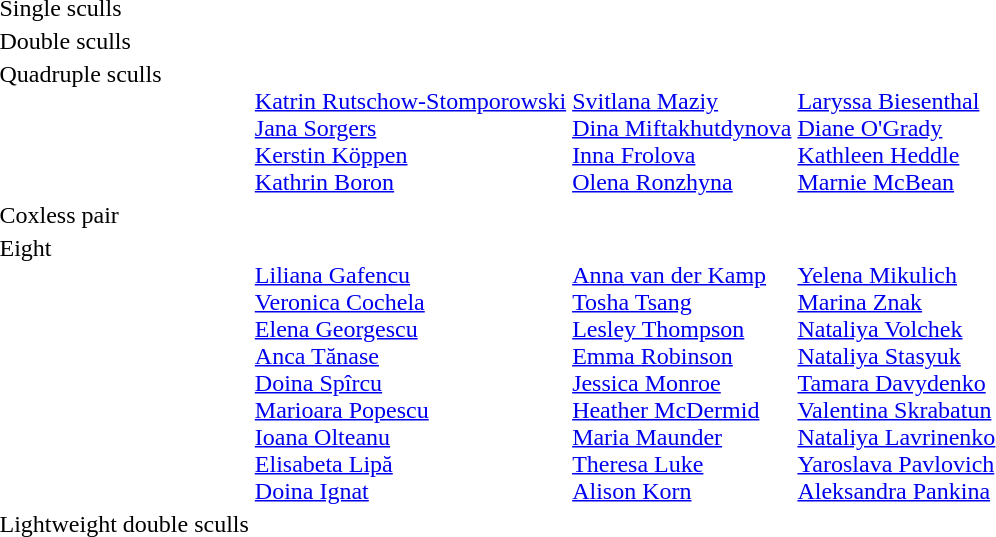<table>
<tr valign="top">
<td>Single sculls<br></td>
<td></td>
<td></td>
<td></td>
</tr>
<tr valign="top">
<td>Double sculls<br></td>
<td></td>
<td></td>
<td></td>
</tr>
<tr valign="top">
<td>Quadruple sculls<br></td>
<td nowrap><br><a href='#'>Katrin Rutschow-Stomporowski</a><br><a href='#'>Jana Sorgers</a><br><a href='#'>Kerstin Köppen</a><br><a href='#'>Kathrin Boron</a></td>
<td><br><a href='#'>Svitlana Maziy</a><br><a href='#'>Dina Miftakhutdynova</a><br><a href='#'>Inna Frolova</a><br><a href='#'>Olena Ronzhyna</a></td>
<td><br><a href='#'>Laryssa Biesenthal</a><br><a href='#'>Diane O'Grady</a><br><a href='#'>Kathleen Heddle</a><br><a href='#'>Marnie McBean</a></td>
</tr>
<tr valign="top">
<td>Coxless pair<br></td>
<td></td>
<td nowrap></td>
<td></td>
</tr>
<tr valign="top">
<td>Eight<br></td>
<td> <br><a href='#'>Liliana Gafencu</a><br><a href='#'>Veronica Cochela</a><br><a href='#'>Elena Georgescu</a><br><a href='#'>Anca Tănase</a><br><a href='#'>Doina Spîrcu</a><br><a href='#'>Marioara Popescu</a><br><a href='#'>Ioana Olteanu</a><br><a href='#'>Elisabeta Lipă</a><br><a href='#'>Doina Ignat</a></td>
<td> <br><a href='#'>Anna van der Kamp</a><br><a href='#'>Tosha Tsang</a><br><a href='#'>Lesley Thompson</a><br><a href='#'>Emma Robinson</a><br><a href='#'>Jessica Monroe</a><br><a href='#'>Heather McDermid</a><br><a href='#'>Maria Maunder</a><br><a href='#'>Theresa Luke</a><br><a href='#'>Alison Korn</a></td>
<td> <br><a href='#'>Yelena Mikulich</a><br><a href='#'>Marina Znak</a><br><a href='#'>Nataliya Volchek</a><br><a href='#'>Nataliya Stasyuk</a><br><a href='#'>Tamara Davydenko</a><br><a href='#'>Valentina Skrabatun</a><br><a href='#'>Nataliya Lavrinenko</a><br><a href='#'>Yaroslava Pavlovich</a><br><a href='#'>Aleksandra Pankina</a></td>
</tr>
<tr valign="top">
<td>Lightweight double sculls<br></td>
<td nowrap></td>
<td></td>
<td nowrap></td>
</tr>
</table>
